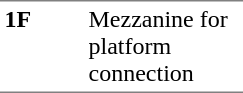<table border=0 cellspacing=0 cellpadding=3>
<tr>
<td style="border-bottom:solid 1px gray;border-top:solid 1px gray;" width=50 valign=top><strong>1F</strong></td>
<td style="border-top:solid 1px gray;border-bottom:solid 1px gray;" width=100 valign=top>Mezzanine for platform connection</td>
</tr>
</table>
